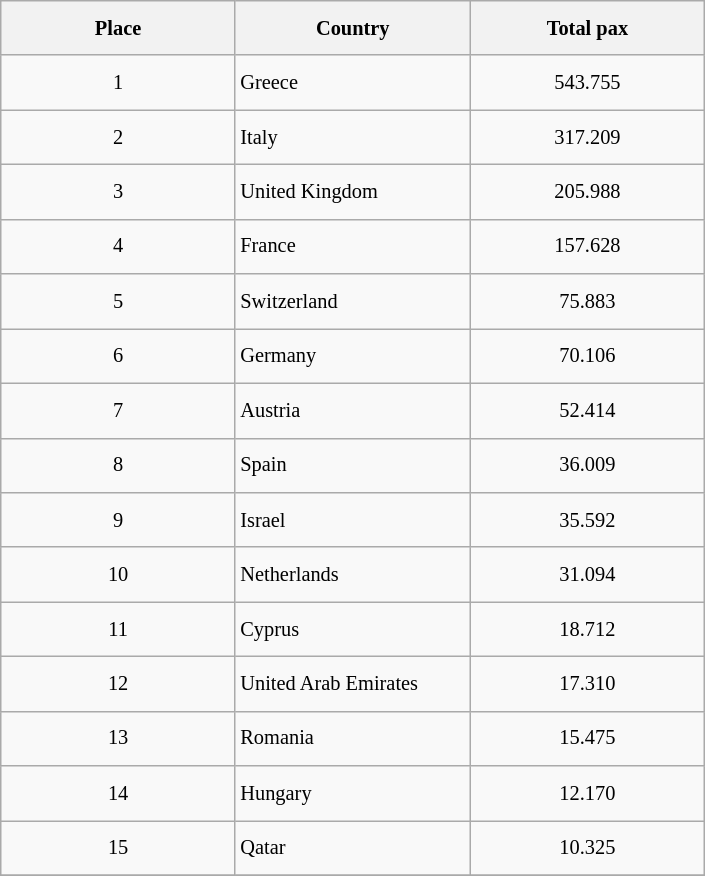<table class="wikitable"  style="font-size:85%; width:align=;">
<tr>
<th style="text-align:center; width:150px; height:30px;">Place</th>
<th style="text-align:center; width:150px; height:30px;">Country</th>
<th style="text-align:center; width:150px; height:30px;">Total pax</th>
</tr>
<tr>
<td style="text-align:center; width:150px; height:30px;">1</td>
<td style="width:150px; height:30px;"> Greece</td>
<td style="text-align:center; width:150px; height:30px;">543.755</td>
</tr>
<tr>
<td style="text-align:center; width:150px; height:30px;">2</td>
<td style="width:150px; height:30px;"> Italy</td>
<td style="text-align:center; width:150px; height:30px;">317.209</td>
</tr>
<tr>
<td style="text-align:center; width:150px; height:30px;">3</td>
<td style="width:150px; height:30px;"> United Kingdom</td>
<td style="text-align:center; width:150px; height:30px;">205.988</td>
</tr>
<tr>
<td style="text-align:center; width:150px; height:30px;">4</td>
<td style="width:150px; height:30px;"> France</td>
<td style="text-align:center; width:150px; height:30px;">157.628</td>
</tr>
<tr>
<td style="text-align:center; width:150px; height:30px;">5</td>
<td style="width:150px; height:30px;"> Switzerland</td>
<td style="text-align:center; width:150px; height:30px;">75.883</td>
</tr>
<tr>
<td style="text-align:center; width:150px; height:30px;">6</td>
<td style="width:150px; height:30px;"> Germany</td>
<td style="text-align:center; width:150px; height:30px;">70.106</td>
</tr>
<tr>
<td style="text-align:center; width:150px; height:30px;">7</td>
<td style="width:150px; height:30px;"> Austria</td>
<td style="text-align:center; width:150px; height:30px;">52.414</td>
</tr>
<tr>
<td style="text-align:center; width:150px; height:30px;">8</td>
<td style="width:150px; height:30px;"> Spain</td>
<td style="text-align:center; width:150px; height:30px;">36.009</td>
</tr>
<tr>
<td style="text-align:center; width:150px; height:30px;">9</td>
<td style="width:150px; height:30px;"> Israel</td>
<td style="text-align:center; width:150px; height:30px;">35.592</td>
</tr>
<tr>
<td style="text-align:center; width:150px; height:30px;">10</td>
<td style="width:150px; height:30px;"> Netherlands</td>
<td style="text-align:center; width:150px; height:30px;">31.094</td>
</tr>
<tr>
<td style="text-align:center; width:150px; height:30px;">11</td>
<td style="width:150px; height:30px;"> Cyprus</td>
<td style="text-align:center; width:150px; height:30px;">18.712</td>
</tr>
<tr>
<td style="text-align:center; width:150px; height:30px;">12</td>
<td style="width:150px; height:30px;"> United Arab Emirates</td>
<td style="text-align:center; width:150px; height:30px;">17.310</td>
</tr>
<tr>
<td style="text-align:center; width:150px; height:30px;">13</td>
<td style="width:150px; height:30px;"> Romania</td>
<td style="text-align:center; width:150px; height:30px;">15.475</td>
</tr>
<tr>
<td style="text-align:center; width:150px; height:30px;">14</td>
<td style="width:150px; height:30px;"> Hungary</td>
<td style="text-align:center; width:150px; height:30px;">12.170</td>
</tr>
<tr>
<td style="text-align:center; width:150px; height:30px;">15</td>
<td style="width:150px; height:30px;"> Qatar</td>
<td style="text-align:center; width:150px; height:30px;">10.325</td>
</tr>
<tr>
</tr>
</table>
